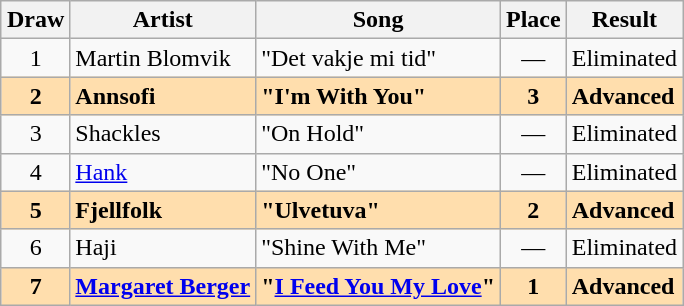<table class="sortable wikitable" style="margin: 1em auto 1em auto; text-align:center">
<tr>
<th>Draw</th>
<th>Artist</th>
<th>Song</th>
<th>Place</th>
<th>Result</th>
</tr>
<tr>
<td>1</td>
<td align="left">Martin Blomvik</td>
<td align="left">"Det vakje mi tid"</td>
<td data-sort-value="4">—</td>
<td align="left">Eliminated</td>
</tr>
<tr style="background: navajowhite; font-weight: bold;">
<td>2</td>
<td align="left">Annsofi</td>
<td align="left">"I'm With You"</td>
<td>3</td>
<td align="left">Advanced</td>
</tr>
<tr>
<td>3</td>
<td align="left">Shackles</td>
<td align="left">"On Hold"</td>
<td data-sort-value="4">—</td>
<td align="left">Eliminated</td>
</tr>
<tr>
<td>4</td>
<td align="left"><a href='#'>Hank</a></td>
<td align="left">"No One"</td>
<td data-sort-value="4">—</td>
<td align="left">Eliminated</td>
</tr>
<tr style="background: navajowhite; font-weight: bold;">
<td>5</td>
<td align="left">Fjellfolk</td>
<td align="left">"Ulvetuva"</td>
<td>2</td>
<td align="left">Advanced</td>
</tr>
<tr>
<td>6</td>
<td align="left">Haji</td>
<td align="left">"Shine With Me"</td>
<td data-sort-value="4">—</td>
<td align="left">Eliminated</td>
</tr>
<tr style="background: navajowhite; font-weight: bold;">
<td>7</td>
<td align="left"><a href='#'>Margaret Berger</a></td>
<td align="left">"<a href='#'>I Feed You My Love</a>"</td>
<td>1</td>
<td align="left">Advanced</td>
</tr>
</table>
